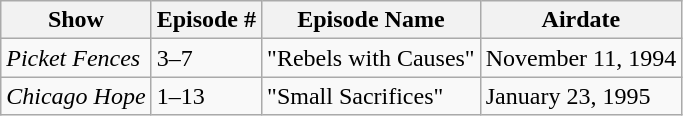<table class="wikitable">
<tr>
<th>Show</th>
<th>Episode #</th>
<th>Episode Name</th>
<th>Airdate</th>
</tr>
<tr>
<td><em>Picket Fences</em></td>
<td>3–7</td>
<td>"Rebels with Causes"</td>
<td>November 11, 1994</td>
</tr>
<tr>
<td><em>Chicago Hope</em></td>
<td>1–13</td>
<td>"Small Sacrifices"</td>
<td>January 23, 1995</td>
</tr>
</table>
